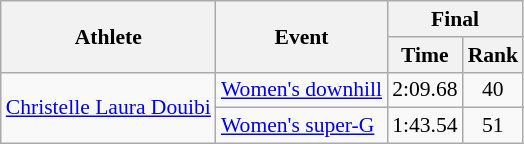<table class="wikitable" style="font-size:90%">
<tr>
<th rowspan="2">Athlete</th>
<th rowspan="2">Event</th>
<th colspan="2">Final</th>
</tr>
<tr>
<th>Time</th>
<th>Rank</th>
</tr>
<tr>
<td rowspan=2><a href='#'>Christelle Laura Douibi</a></td>
<td><a href='#'>Women's downhill</a></td>
<td align="center">2:09.68</td>
<td align="center">40</td>
</tr>
<tr>
<td><a href='#'>Women's super-G</a></td>
<td align="center">1:43.54</td>
<td align="center">51</td>
</tr>
</table>
